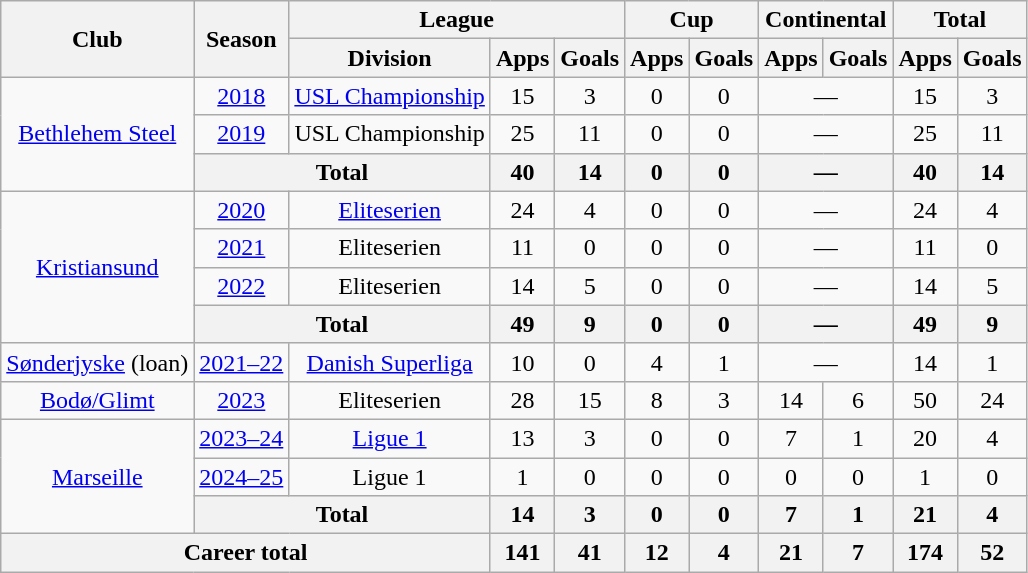<table class="wikitable" style="text-align:center">
<tr>
<th rowspan="2">Club</th>
<th rowspan="2">Season</th>
<th colspan="3">League</th>
<th colspan="2">Cup</th>
<th colspan="2">Continental</th>
<th colspan="2">Total</th>
</tr>
<tr>
<th>Division</th>
<th>Apps</th>
<th>Goals</th>
<th>Apps</th>
<th>Goals</th>
<th>Apps</th>
<th>Goals</th>
<th>Apps</th>
<th>Goals</th>
</tr>
<tr>
<td rowspan="3"><a href='#'>Bethlehem Steel</a></td>
<td><a href='#'>2018</a></td>
<td><a href='#'>USL Championship</a></td>
<td>15</td>
<td>3</td>
<td>0</td>
<td>0</td>
<td colspan="2">—</td>
<td>15</td>
<td>3</td>
</tr>
<tr>
<td><a href='#'>2019</a></td>
<td>USL Championship</td>
<td>25</td>
<td>11</td>
<td>0</td>
<td>0</td>
<td colspan="2">—</td>
<td>25</td>
<td>11</td>
</tr>
<tr>
<th colspan="2">Total</th>
<th>40</th>
<th>14</th>
<th>0</th>
<th>0</th>
<th colspan="2">—</th>
<th>40</th>
<th>14</th>
</tr>
<tr>
<td rowspan="4"><a href='#'>Kristiansund</a></td>
<td><a href='#'>2020</a></td>
<td><a href='#'>Eliteserien</a></td>
<td>24</td>
<td>4</td>
<td>0</td>
<td>0</td>
<td colspan="2">—</td>
<td>24</td>
<td>4</td>
</tr>
<tr>
<td><a href='#'>2021</a></td>
<td>Eliteserien</td>
<td>11</td>
<td>0</td>
<td>0</td>
<td>0</td>
<td colspan="2">—</td>
<td>11</td>
<td>0</td>
</tr>
<tr>
<td><a href='#'>2022</a></td>
<td>Eliteserien</td>
<td>14</td>
<td>5</td>
<td>0</td>
<td>0</td>
<td colspan="2">—</td>
<td>14</td>
<td>5</td>
</tr>
<tr>
<th colspan="2">Total</th>
<th>49</th>
<th>9</th>
<th>0</th>
<th>0</th>
<th colspan="2">—</th>
<th>49</th>
<th>9</th>
</tr>
<tr>
<td><a href='#'>Sønderjyske</a> (loan)</td>
<td><a href='#'>2021–22</a></td>
<td><a href='#'>Danish Superliga</a></td>
<td>10</td>
<td>0</td>
<td>4</td>
<td>1</td>
<td colspan="2">—</td>
<td>14</td>
<td>1</td>
</tr>
<tr>
<td><a href='#'>Bodø/Glimt</a></td>
<td><a href='#'>2023</a></td>
<td>Eliteserien</td>
<td>28</td>
<td>15</td>
<td>8</td>
<td>3</td>
<td>14</td>
<td>6</td>
<td>50</td>
<td>24</td>
</tr>
<tr>
<td rowspan="3"><a href='#'>Marseille</a></td>
<td><a href='#'>2023–24</a></td>
<td><a href='#'>Ligue 1</a></td>
<td>13</td>
<td>3</td>
<td>0</td>
<td>0</td>
<td>7</td>
<td>1</td>
<td>20</td>
<td>4</td>
</tr>
<tr>
<td><a href='#'>2024–25</a></td>
<td>Ligue 1</td>
<td>1</td>
<td>0</td>
<td>0</td>
<td>0</td>
<td>0</td>
<td>0</td>
<td>1</td>
<td>0</td>
</tr>
<tr>
<th colspan="2">Total</th>
<th>14</th>
<th>3</th>
<th>0</th>
<th>0</th>
<th>7</th>
<th>1</th>
<th>21</th>
<th>4</th>
</tr>
<tr>
<th colspan="3">Career total</th>
<th>141</th>
<th>41</th>
<th>12</th>
<th>4</th>
<th>21</th>
<th>7</th>
<th>174</th>
<th>52</th>
</tr>
</table>
